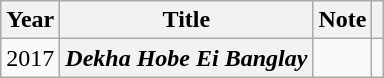<table class="wikitable sortable">
<tr>
<th>Year</th>
<th>Title</th>
<th>Note</th>
<th></th>
</tr>
<tr>
<td>2017</td>
<th><em>Dekha Hobe Ei Banglay</em></th>
<td></td>
<td></td>
</tr>
</table>
